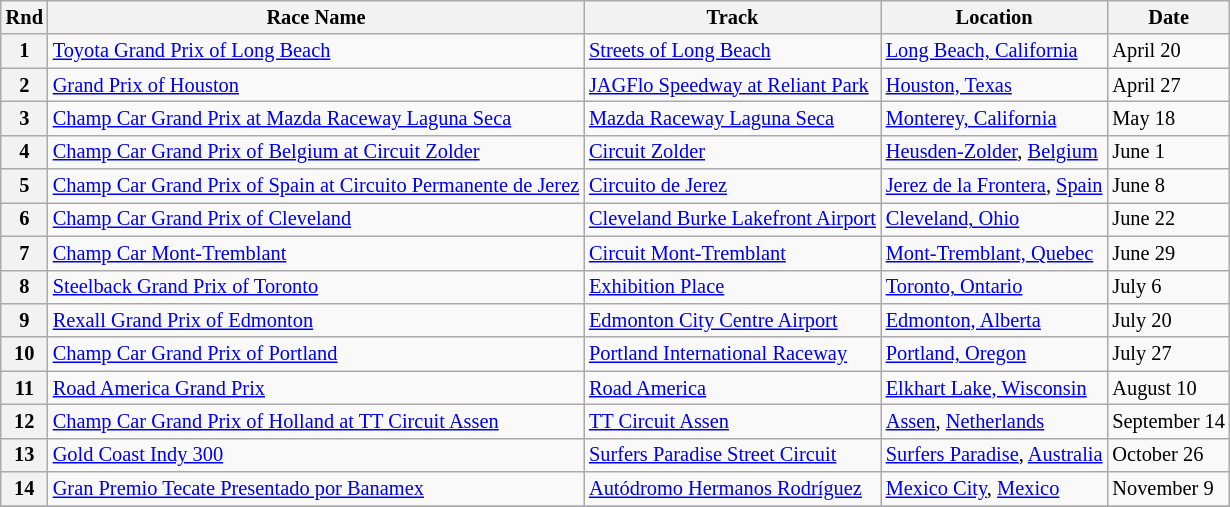<table class="wikitable" style="font-size: 85%;">
<tr>
<th>Rnd</th>
<th>Race Name</th>
<th>Track</th>
<th>Location</th>
<th>Date</th>
</tr>
<tr>
<th>1</th>
<td> <a href='#'>Toyota Grand Prix of Long Beach</a></td>
<td> <a href='#'>Streets of Long Beach</a></td>
<td><a href='#'>Long Beach, California</a></td>
<td>April 20</td>
</tr>
<tr>
<th>2</th>
<td> <a href='#'>Grand Prix of Houston</a></td>
<td> <a href='#'>JAGFlo Speedway at Reliant Park</a></td>
<td><a href='#'>Houston, Texas</a></td>
<td>April 27</td>
</tr>
<tr>
<th>3</th>
<td> <a href='#'>Champ Car Grand Prix at Mazda Raceway Laguna Seca</a></td>
<td> <a href='#'>Mazda Raceway Laguna Seca</a></td>
<td><a href='#'>Monterey, California</a></td>
<td>May 18</td>
</tr>
<tr>
<th>4</th>
<td> <a href='#'>Champ Car Grand Prix of Belgium at Circuit Zolder</a></td>
<td> <a href='#'>Circuit Zolder</a></td>
<td><a href='#'>Heusden-Zolder</a>, <a href='#'>Belgium</a></td>
<td>June 1</td>
</tr>
<tr>
<th>5</th>
<td> <a href='#'>Champ Car Grand Prix of Spain at Circuito Permanente de Jerez</a></td>
<td> <a href='#'>Circuito de Jerez</a></td>
<td><a href='#'>Jerez de la Frontera</a>, <a href='#'>Spain</a></td>
<td>June 8</td>
</tr>
<tr>
<th>6</th>
<td> <a href='#'>Champ Car Grand Prix of Cleveland</a></td>
<td> <a href='#'>Cleveland Burke Lakefront Airport</a></td>
<td><a href='#'>Cleveland, Ohio</a></td>
<td>June 22</td>
</tr>
<tr>
<th>7</th>
<td> <a href='#'>Champ Car Mont-Tremblant</a></td>
<td> <a href='#'>Circuit Mont-Tremblant</a></td>
<td><a href='#'>Mont-Tremblant, Quebec</a></td>
<td>June 29</td>
</tr>
<tr>
<th>8</th>
<td> <a href='#'>Steelback Grand Prix of Toronto</a></td>
<td> <a href='#'>Exhibition Place</a></td>
<td><a href='#'>Toronto, Ontario</a></td>
<td>July 6</td>
</tr>
<tr>
<th>9</th>
<td> <a href='#'>Rexall Grand Prix of Edmonton</a></td>
<td> <a href='#'>Edmonton City Centre Airport</a></td>
<td><a href='#'>Edmonton, Alberta</a></td>
<td>July 20</td>
</tr>
<tr>
<th>10</th>
<td> <a href='#'>Champ Car Grand Prix of Portland</a></td>
<td> <a href='#'>Portland International Raceway</a></td>
<td><a href='#'>Portland, Oregon</a></td>
<td>July 27</td>
</tr>
<tr>
<th>11</th>
<td> <a href='#'>Road America Grand Prix</a></td>
<td> <a href='#'>Road America</a></td>
<td><a href='#'>Elkhart Lake, Wisconsin</a></td>
<td>August 10</td>
</tr>
<tr>
<th>12</th>
<td> <a href='#'>Champ Car Grand Prix of Holland at TT Circuit Assen</a></td>
<td> <a href='#'>TT Circuit Assen</a></td>
<td><a href='#'>Assen</a>, <a href='#'>Netherlands</a></td>
<td>September 14</td>
</tr>
<tr>
<th>13</th>
<td> <a href='#'>Gold Coast Indy 300</a></td>
<td> <a href='#'>Surfers Paradise Street Circuit</a></td>
<td><a href='#'>Surfers Paradise</a>, <a href='#'>Australia</a></td>
<td>October 26</td>
</tr>
<tr>
<th>14</th>
<td> <a href='#'>Gran Premio Tecate Presentado por Banamex</a></td>
<td> <a href='#'>Autódromo Hermanos Rodríguez</a></td>
<td><a href='#'>Mexico City</a>, <a href='#'>Mexico</a></td>
<td>November 9</td>
</tr>
<tr>
</tr>
</table>
